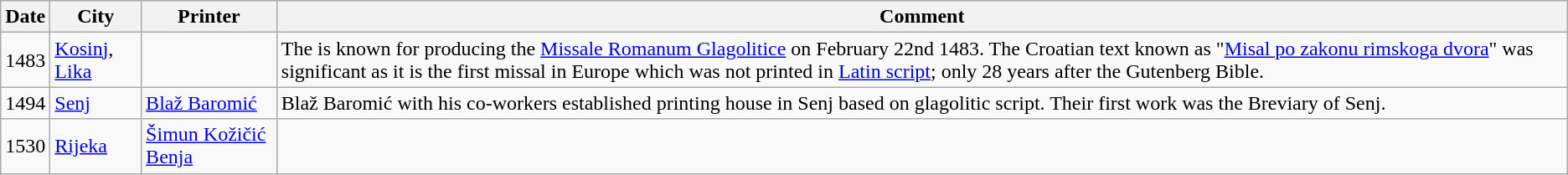<table class="wikitable">
<tr>
<th>Date</th>
<th>City</th>
<th>Printer</th>
<th>Comment</th>
</tr>
<tr>
<td>1483</td>
<td><a href='#'>Kosinj</a>, <a href='#'>Lika</a></td>
<td></td>
<td>The  is known for producing the <a href='#'>Missale Romanum Glagolitice</a> on February 22nd 1483. The Croatian text known as "<a href='#'>Misal po zakonu rimskoga dvora</a>" was significant as it is the first missal in Europe which was not printed in <a href='#'>Latin script</a>; only 28 years after the Gutenberg Bible.</td>
</tr>
<tr>
<td>1494</td>
<td><a href='#'>Senj</a></td>
<td><a href='#'>Blaž Baromić</a></td>
<td>Blaž Baromić with his co-workers established printing house in Senj based on glagolitic script. Their first work was the Breviary of Senj.</td>
</tr>
<tr>
<td>1530</td>
<td><a href='#'>Rijeka</a></td>
<td><a href='#'>Šimun Kožičić Benja</a></td>
<td></td>
</tr>
</table>
